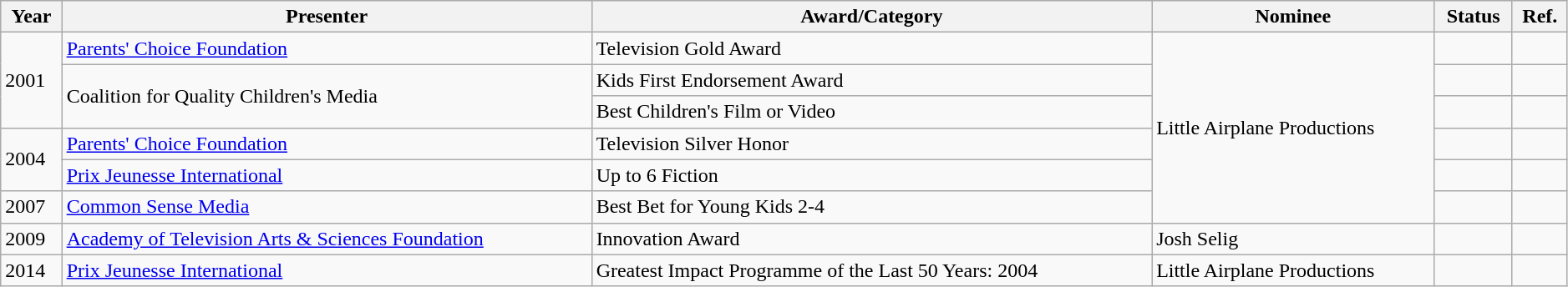<table class="wikitable"  style="width:99%">
<tr>
<th>Year</th>
<th>Presenter</th>
<th>Award/Category</th>
<th>Nominee</th>
<th>Status</th>
<th>Ref.</th>
</tr>
<tr>
<td rowspan="3">2001</td>
<td><a href='#'>Parents' Choice Foundation</a></td>
<td>Television Gold Award</td>
<td rowspan="6">Little Airplane Productions</td>
<td></td>
<td></td>
</tr>
<tr>
<td rowspan="2">Coalition for Quality Children's Media</td>
<td>Kids First Endorsement Award</td>
<td></td>
<td></td>
</tr>
<tr>
<td>Best Children's Film or Video</td>
<td></td>
<td></td>
</tr>
<tr>
<td rowspan="2">2004</td>
<td><a href='#'>Parents' Choice Foundation</a></td>
<td>Television Silver Honor</td>
<td></td>
<td></td>
</tr>
<tr>
<td><a href='#'>Prix Jeunesse International</a></td>
<td>Up to 6 Fiction</td>
<td></td>
<td></td>
</tr>
<tr>
<td>2007</td>
<td><a href='#'>Common Sense Media</a></td>
<td>Best Bet for Young Kids 2-4</td>
<td></td>
<td></td>
</tr>
<tr>
<td>2009</td>
<td><a href='#'>Academy of Television Arts & Sciences Foundation</a></td>
<td>Innovation Award</td>
<td>Josh Selig</td>
<td></td>
<td></td>
</tr>
<tr>
<td>2014</td>
<td><a href='#'>Prix Jeunesse International</a></td>
<td>Greatest Impact Programme of the Last 50 Years: 2004</td>
<td>Little Airplane Productions</td>
<td></td>
<td></td>
</tr>
</table>
